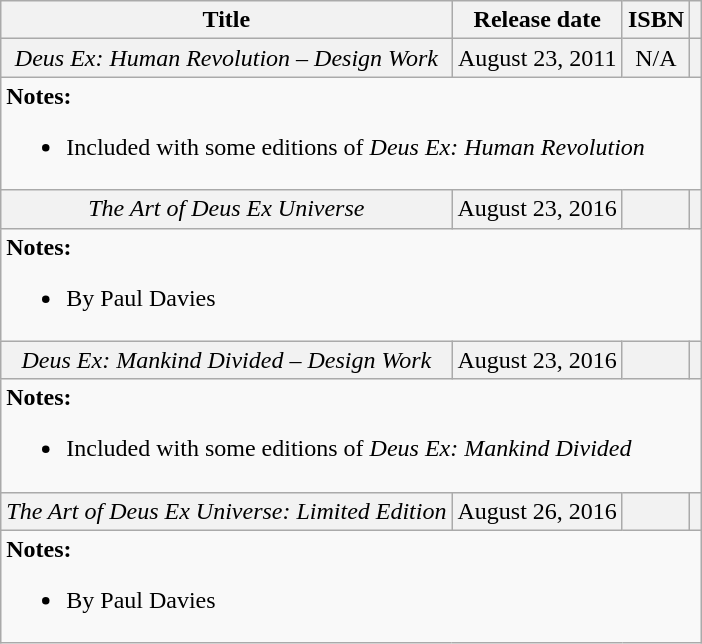<table class="wikitable">
<tr style="text-align: center">
<th>Title</th>
<th>Release date</th>
<th>ISBN</th>
<th></th>
</tr>
<tr bgcolor="#F2F2F2" align="center">
<td><em>Deus Ex: Human Revolution – Design Work</em></td>
<td>August 23, 2011</td>
<td>N/A</td>
<td></td>
</tr>
<tr>
<td colspan="4" style="border: none; vertical-align: top"><strong>Notes:</strong><br><ul><li>Included with some editions of <em>Deus Ex: Human Revolution</em></li></ul></td>
</tr>
<tr bgcolor="#F2F2F2" align="center">
<td><em>The Art of Deus Ex Universe</em></td>
<td>August 23, 2016</td>
<td></td>
<td></td>
</tr>
<tr>
<td colspan="4" style="border: none; vertical-align: top"><strong>Notes:</strong><br><ul><li>By Paul Davies</li></ul></td>
</tr>
<tr bgcolor="#F2F2F2" align="center">
<td><em>Deus Ex: Mankind Divided – Design Work</em></td>
<td>August 23, 2016</td>
<td></td>
<td></td>
</tr>
<tr>
<td colspan="4" style="border: none; vertical-align: top"><strong>Notes:</strong><br><ul><li>Included with some editions of <em>Deus Ex: Mankind Divided</em></li></ul></td>
</tr>
<tr bgcolor="#F2F2F2" align="center">
<td><em>The Art of Deus Ex Universe: Limited Edition</em></td>
<td>August 26, 2016</td>
<td></td>
<td></td>
</tr>
<tr>
<td colspan="4" style="border: none; vertical-align: top"><strong>Notes:</strong><br><ul><li>By Paul Davies</li></ul></td>
</tr>
</table>
